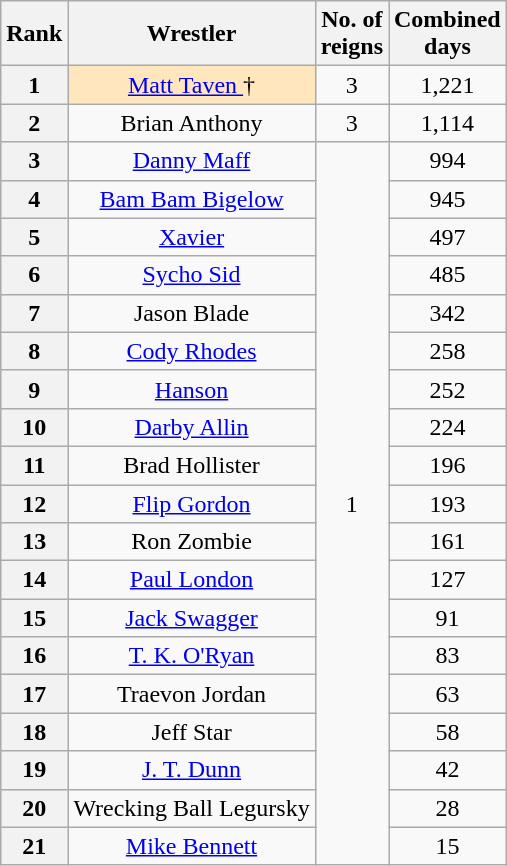<table class="wikitable sortable" style="text-align: center">
<tr>
<th>Rank</th>
<th>Wrestler</th>
<th>No. of<br>reigns</th>
<th>Combined<br>days</th>
</tr>
<tr>
<th>1</th>
<td style="background-color:#FFE6BD"><a href='#'>Matt Taven </a>†</td>
<td>3</td>
<td>1,221</td>
</tr>
<tr>
<th>2</th>
<td>Brian Anthony</td>
<td>3</td>
<td>1,114</td>
</tr>
<tr>
<th>3</th>
<td><a href='#'>Danny Maff</a></td>
<td rowspan=19>1</td>
<td>994</td>
</tr>
<tr>
<th>4</th>
<td><a href='#'>Bam Bam Bigelow</a></td>
<td>945</td>
</tr>
<tr>
<th>5</th>
<td><a href='#'>Xavier</a></td>
<td>497</td>
</tr>
<tr>
<th>6</th>
<td><a href='#'>Sycho Sid</a></td>
<td>485</td>
</tr>
<tr>
<th>7</th>
<td>Jason Blade</td>
<td>342</td>
</tr>
<tr>
<th>8</th>
<td><a href='#'>Cody Rhodes</a></td>
<td>258</td>
</tr>
<tr>
<th>9</th>
<td><a href='#'>Hanson</a></td>
<td>252</td>
</tr>
<tr>
<th>10</th>
<td><a href='#'>Darby Allin</a></td>
<td>224</td>
</tr>
<tr>
<th>11</th>
<td>Brad Hollister</td>
<td>196</td>
</tr>
<tr>
<th>12</th>
<td><a href='#'>Flip Gordon</a></td>
<td>193</td>
</tr>
<tr>
<th>13</th>
<td>Ron Zombie</td>
<td>161</td>
</tr>
<tr>
<th>14</th>
<td><a href='#'>Paul London</a></td>
<td>127</td>
</tr>
<tr>
<th>15</th>
<td><a href='#'>Jack Swagger</a></td>
<td>91</td>
</tr>
<tr>
<th>16</th>
<td><a href='#'>T. K. O'Ryan</a></td>
<td>83</td>
</tr>
<tr>
<th>17</th>
<td>Traevon Jordan</td>
<td>63</td>
</tr>
<tr>
<th>18</th>
<td>Jeff Star</td>
<td>58</td>
</tr>
<tr>
<th>19</th>
<td><a href='#'>J. T. Dunn</a></td>
<td>42</td>
</tr>
<tr>
<th>20</th>
<td>Wrecking Ball Legursky</td>
<td>28</td>
</tr>
<tr>
<th>21</th>
<td><a href='#'>Mike Bennett</a></td>
<td>15</td>
</tr>
</table>
